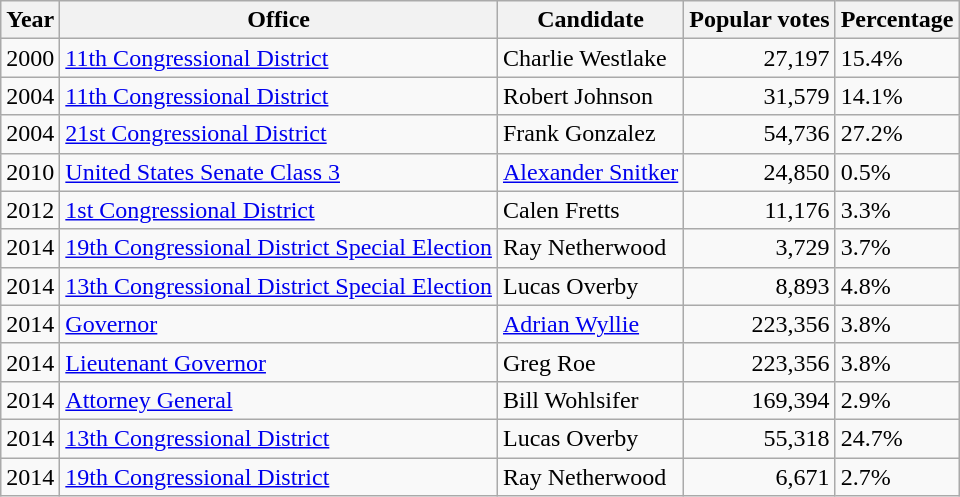<table class="wikitable sortable">
<tr>
<th>Year</th>
<th>Office</th>
<th>Candidate</th>
<th>Popular votes</th>
<th>Percentage</th>
</tr>
<tr>
<td>2000</td>
<td><a href='#'>11th Congressional District</a></td>
<td>Charlie Westlake</td>
<td style="text-align:right">27,197</td>
<td>15.4%</td>
</tr>
<tr>
<td>2004</td>
<td><a href='#'>11th Congressional District</a></td>
<td>Robert Johnson</td>
<td style="text-align:right">31,579</td>
<td>14.1%</td>
</tr>
<tr>
<td>2004</td>
<td><a href='#'>21st Congressional District</a></td>
<td>Frank Gonzalez</td>
<td style="text-align:right">54,736</td>
<td>27.2%</td>
</tr>
<tr>
<td>2010</td>
<td><a href='#'>United States Senate Class 3</a></td>
<td><a href='#'>Alexander Snitker</a></td>
<td style="text-align:right">24,850</td>
<td>0.5%</td>
</tr>
<tr>
<td>2012</td>
<td><a href='#'>1st Congressional District</a></td>
<td>Calen Fretts</td>
<td style="text-align:right">11,176</td>
<td>3.3%</td>
</tr>
<tr>
<td>2014</td>
<td><a href='#'>19th Congressional District Special Election</a></td>
<td>Ray Netherwood</td>
<td style="text-align:right">3,729</td>
<td>3.7%</td>
</tr>
<tr>
<td>2014</td>
<td><a href='#'>13th Congressional District Special Election</a></td>
<td>Lucas Overby</td>
<td style="text-align:right">8,893</td>
<td>4.8%</td>
</tr>
<tr>
<td>2014</td>
<td><a href='#'>Governor</a></td>
<td><a href='#'>Adrian Wyllie</a></td>
<td style="text-align:right">223,356</td>
<td>3.8%</td>
</tr>
<tr>
<td>2014</td>
<td><a href='#'>Lieutenant Governor</a></td>
<td>Greg Roe</td>
<td style="text-align:right">223,356</td>
<td>3.8%</td>
</tr>
<tr>
<td>2014</td>
<td><a href='#'>Attorney General</a></td>
<td>Bill Wohlsifer</td>
<td style="text-align:right">169,394</td>
<td>2.9%</td>
</tr>
<tr>
<td>2014</td>
<td><a href='#'>13th Congressional District</a></td>
<td>Lucas Overby</td>
<td style="text-align:right">55,318</td>
<td>24.7%</td>
</tr>
<tr>
<td>2014</td>
<td><a href='#'>19th Congressional District</a></td>
<td>Ray Netherwood</td>
<td style="text-align:right">6,671</td>
<td>2.7%</td>
</tr>
</table>
